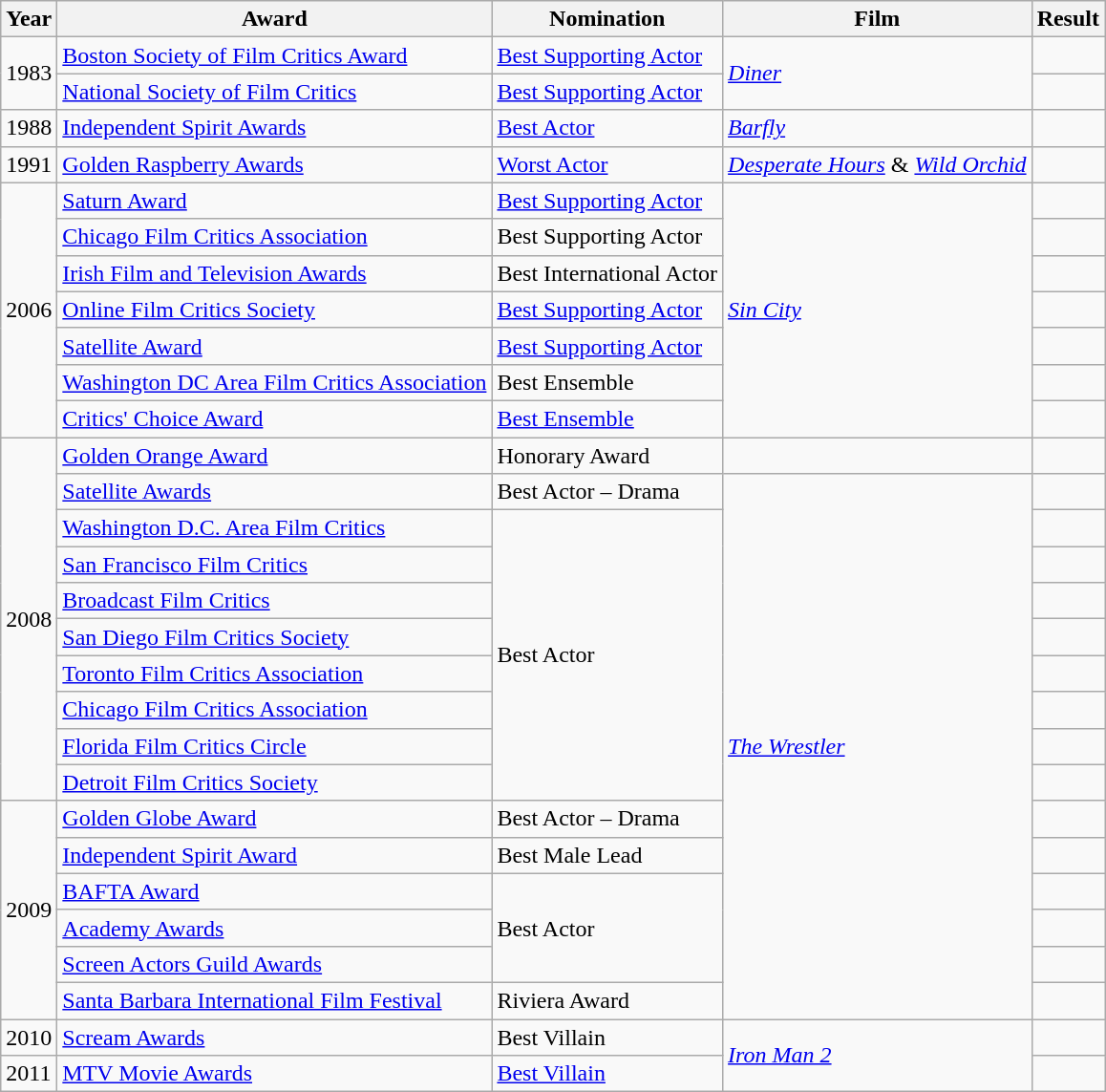<table class="wikitable">
<tr>
<th>Year</th>
<th>Award</th>
<th>Nomination</th>
<th>Film</th>
<th>Result</th>
</tr>
<tr>
<td rowspan="2">1983</td>
<td><a href='#'>Boston Society of Film Critics Award</a></td>
<td><a href='#'>Best Supporting Actor</a></td>
<td rowspan=2><em><a href='#'>Diner</a></em></td>
<td></td>
</tr>
<tr>
<td><a href='#'>National Society of Film Critics</a></td>
<td><a href='#'>Best Supporting Actor</a></td>
<td></td>
</tr>
<tr>
<td>1988</td>
<td><a href='#'>Independent Spirit Awards</a></td>
<td><a href='#'>Best Actor</a></td>
<td><em><a href='#'>Barfly</a></em></td>
<td></td>
</tr>
<tr>
<td>1991</td>
<td><a href='#'>Golden Raspberry Awards</a></td>
<td><a href='#'>Worst Actor</a></td>
<td><em><a href='#'>Desperate Hours</a></em> & <em><a href='#'>Wild Orchid</a></em></td>
<td></td>
</tr>
<tr>
<td rowspan="7">2006</td>
<td><a href='#'>Saturn Award</a></td>
<td><a href='#'>Best Supporting Actor</a></td>
<td rowspan=7><em><a href='#'>Sin City</a></em></td>
<td></td>
</tr>
<tr>
<td><a href='#'>Chicago Film Critics Association</a></td>
<td>Best Supporting Actor</td>
<td></td>
</tr>
<tr>
<td><a href='#'>Irish Film and Television Awards</a></td>
<td>Best International Actor</td>
<td></td>
</tr>
<tr>
<td><a href='#'>Online Film Critics Society</a></td>
<td><a href='#'>Best Supporting Actor</a></td>
<td></td>
</tr>
<tr>
<td><a href='#'>Satellite Award</a></td>
<td><a href='#'>Best Supporting Actor</a></td>
<td></td>
</tr>
<tr>
<td><a href='#'>Washington DC Area Film Critics Association</a></td>
<td>Best Ensemble</td>
<td></td>
</tr>
<tr>
<td><a href='#'>Critics' Choice Award</a></td>
<td><a href='#'>Best Ensemble</a></td>
<td></td>
</tr>
<tr>
<td rowspan="10">2008</td>
<td><a href='#'>Golden Orange Award</a></td>
<td>Honorary Award</td>
<td></td>
<td></td>
</tr>
<tr>
<td><a href='#'>Satellite Awards</a></td>
<td>Best Actor – Drama</td>
<td rowspan=15><em><a href='#'>The Wrestler</a></em></td>
<td></td>
</tr>
<tr>
<td><a href='#'>Washington D.C. Area Film Critics</a></td>
<td rowspan="8">Best Actor</td>
<td></td>
</tr>
<tr>
<td><a href='#'>San Francisco Film Critics</a></td>
<td></td>
</tr>
<tr>
<td><a href='#'>Broadcast Film Critics</a></td>
<td></td>
</tr>
<tr>
<td><a href='#'>San Diego Film Critics Society</a></td>
<td></td>
</tr>
<tr>
<td><a href='#'>Toronto Film Critics Association</a></td>
<td></td>
</tr>
<tr>
<td><a href='#'>Chicago Film Critics Association</a></td>
<td></td>
</tr>
<tr>
<td><a href='#'>Florida Film Critics Circle</a></td>
<td></td>
</tr>
<tr>
<td><a href='#'>Detroit Film Critics Society</a></td>
<td></td>
</tr>
<tr>
<td rowspan="6">2009</td>
<td><a href='#'>Golden Globe Award</a></td>
<td>Best Actor – Drama</td>
<td></td>
</tr>
<tr>
<td><a href='#'>Independent Spirit Award</a></td>
<td>Best Male Lead</td>
<td></td>
</tr>
<tr>
<td><a href='#'>BAFTA Award</a></td>
<td rowspan="3">Best Actor</td>
<td></td>
</tr>
<tr>
<td><a href='#'>Academy Awards</a></td>
<td></td>
</tr>
<tr>
<td><a href='#'>Screen Actors Guild Awards</a></td>
<td></td>
</tr>
<tr>
<td><a href='#'>Santa Barbara International Film Festival</a></td>
<td>Riviera Award</td>
<td></td>
</tr>
<tr>
<td>2010</td>
<td><a href='#'>Scream Awards</a></td>
<td>Best Villain</td>
<td rowspan=2><em><a href='#'>Iron Man 2</a></em></td>
<td></td>
</tr>
<tr>
<td>2011</td>
<td><a href='#'>MTV Movie Awards</a></td>
<td><a href='#'>Best Villain</a></td>
<td></td>
</tr>
</table>
